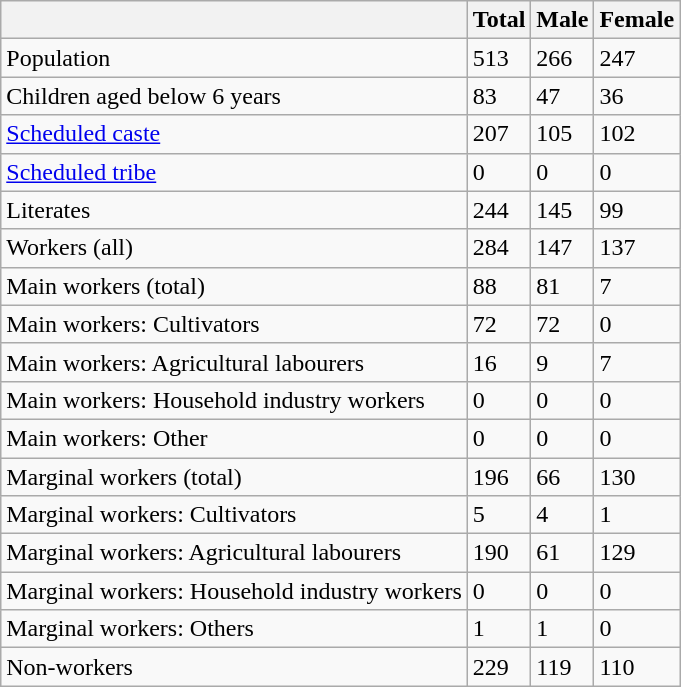<table class="wikitable sortable">
<tr>
<th></th>
<th>Total</th>
<th>Male</th>
<th>Female</th>
</tr>
<tr>
<td>Population</td>
<td>513</td>
<td>266</td>
<td>247</td>
</tr>
<tr>
<td>Children aged below 6 years</td>
<td>83</td>
<td>47</td>
<td>36</td>
</tr>
<tr>
<td><a href='#'>Scheduled caste</a></td>
<td>207</td>
<td>105</td>
<td>102</td>
</tr>
<tr>
<td><a href='#'>Scheduled tribe</a></td>
<td>0</td>
<td>0</td>
<td>0</td>
</tr>
<tr>
<td>Literates</td>
<td>244</td>
<td>145</td>
<td>99</td>
</tr>
<tr>
<td>Workers (all)</td>
<td>284</td>
<td>147</td>
<td>137</td>
</tr>
<tr>
<td>Main workers (total)</td>
<td>88</td>
<td>81</td>
<td>7</td>
</tr>
<tr>
<td>Main workers: Cultivators</td>
<td>72</td>
<td>72</td>
<td>0</td>
</tr>
<tr>
<td>Main workers: Agricultural labourers</td>
<td>16</td>
<td>9</td>
<td>7</td>
</tr>
<tr>
<td>Main workers: Household industry workers</td>
<td>0</td>
<td>0</td>
<td>0</td>
</tr>
<tr>
<td>Main workers: Other</td>
<td>0</td>
<td>0</td>
<td>0</td>
</tr>
<tr>
<td>Marginal workers (total)</td>
<td>196</td>
<td>66</td>
<td>130</td>
</tr>
<tr>
<td>Marginal workers: Cultivators</td>
<td>5</td>
<td>4</td>
<td>1</td>
</tr>
<tr>
<td>Marginal workers: Agricultural labourers</td>
<td>190</td>
<td>61</td>
<td>129</td>
</tr>
<tr>
<td>Marginal workers: Household industry workers</td>
<td>0</td>
<td>0</td>
<td>0</td>
</tr>
<tr>
<td>Marginal workers: Others</td>
<td>1</td>
<td>1</td>
<td>0</td>
</tr>
<tr>
<td>Non-workers</td>
<td>229</td>
<td>119</td>
<td>110</td>
</tr>
</table>
